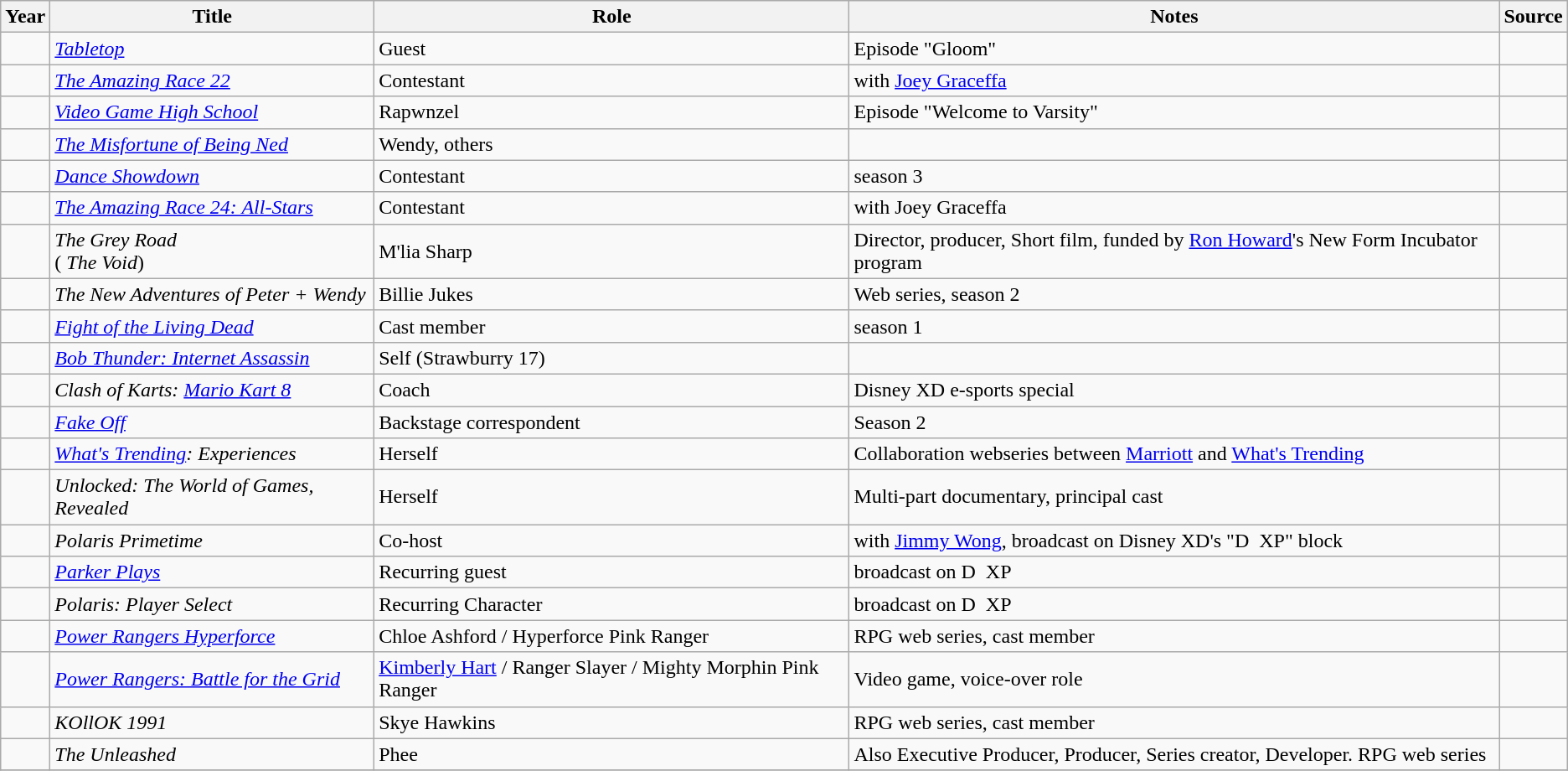<table class="wikitable sortable plainrowheaders">
<tr>
<th>Year</th>
<th>Title</th>
<th>Role</th>
<th class="unsortable">Notes</th>
<th class="unsortable">Source</th>
</tr>
<tr>
<td></td>
<td><em><a href='#'>Tabletop</a></em></td>
<td>Guest</td>
<td>Episode "Gloom"</td>
<td></td>
</tr>
<tr>
<td></td>
<td><em><a href='#'>The Amazing Race 22</a></em></td>
<td>Contestant</td>
<td>with <a href='#'>Joey Graceffa</a></td>
<td></td>
</tr>
<tr>
<td></td>
<td><em><a href='#'>Video Game High School</a></em></td>
<td>Rapwnzel</td>
<td>Episode "Welcome to Varsity"</td>
<td></td>
</tr>
<tr>
<td></td>
<td><em><a href='#'>The Misfortune of Being Ned</a></em></td>
<td>Wendy, others</td>
<td></td>
<td></td>
</tr>
<tr>
<td></td>
<td><em><a href='#'>Dance Showdown</a></em></td>
<td>Contestant</td>
<td>season 3</td>
<td></td>
</tr>
<tr>
<td></td>
<td><em><a href='#'>The Amazing Race 24: All-Stars</a></em></td>
<td>Contestant</td>
<td>with Joey Graceffa</td>
<td></td>
</tr>
<tr>
<td></td>
<td><em>The Grey Road</em><br>( <em>The Void</em>)</td>
<td>M'lia Sharp</td>
<td>Director, producer, Short film, funded by <a href='#'>Ron Howard</a>'s New Form Incubator program</td>
<td></td>
</tr>
<tr>
<td></td>
<td><em>The New Adventures of Peter + Wendy</em></td>
<td>Billie Jukes</td>
<td>Web series, season 2</td>
<td></td>
</tr>
<tr>
<td></td>
<td><em><a href='#'>Fight of the Living Dead</a></em></td>
<td>Cast member</td>
<td>season 1</td>
<td></td>
</tr>
<tr>
<td></td>
<td><em><a href='#'>Bob Thunder: Internet Assassin</a></em></td>
<td>Self (Strawburry 17)</td>
<td></td>
<td></td>
</tr>
<tr>
<td></td>
<td><em>Clash of Karts: <a href='#'>Mario Kart 8</a></em></td>
<td>Coach</td>
<td>Disney XD e-sports special</td>
<td></td>
</tr>
<tr>
<td></td>
<td><em><a href='#'>Fake Off</a></em></td>
<td>Backstage correspondent</td>
<td>Season 2</td>
<td></td>
</tr>
<tr>
<td></td>
<td><em><a href='#'>What's Trending</a>: Experiences</em></td>
<td>Herself</td>
<td>Collaboration webseries between <a href='#'>Marriott</a> and <a href='#'>What's Trending</a></td>
<td></td>
</tr>
<tr>
<td></td>
<td><em>Unlocked: The World of Games, Revealed</em></td>
<td>Herself</td>
<td>Multi-part documentary, principal cast</td>
<td></td>
</tr>
<tr>
<td></td>
<td><em>Polaris Primetime</em></td>
<td>Co-host</td>
<td>with <a href='#'>Jimmy Wong</a>, broadcast on Disney XD's "D  XP" block</td>
<td></td>
</tr>
<tr>
<td></td>
<td><em><a href='#'>Parker Plays</a></em></td>
<td>Recurring guest</td>
<td>broadcast on D  XP</td>
<td></td>
</tr>
<tr>
<td></td>
<td><em>Polaris: Player Select</em></td>
<td>Recurring Character</td>
<td>broadcast on D  XP</td>
<td></td>
</tr>
<tr>
<td></td>
<td><em><a href='#'>Power Rangers Hyperforce</a></em></td>
<td>Chloe Ashford / Hyperforce Pink Ranger</td>
<td>RPG web series, cast member</td>
<td></td>
</tr>
<tr>
<td></td>
<td><em><a href='#'>Power Rangers: Battle for the Grid</a></em></td>
<td><a href='#'>Kimberly Hart</a> / Ranger Slayer / Mighty Morphin Pink Ranger</td>
<td>Video game, voice-over role</td>
<td></td>
</tr>
<tr>
<td></td>
<td><em>KOllOK 1991</em></td>
<td>Skye Hawkins</td>
<td>RPG web series, cast member</td>
<td></td>
</tr>
<tr>
<td></td>
<td><em>The Unleashed</em></td>
<td>Phee</td>
<td>Also Executive Producer, Producer, Series creator, Developer. RPG web series</td>
<td></td>
</tr>
<tr>
</tr>
</table>
